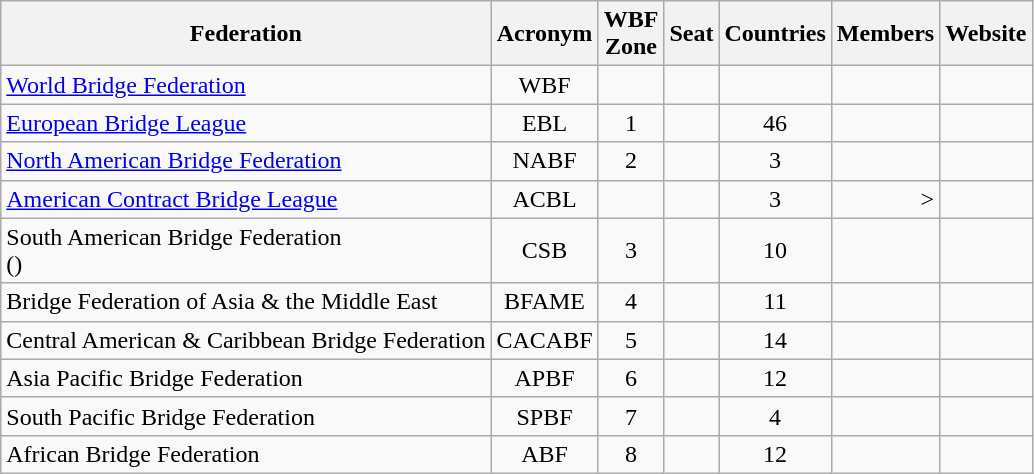<table class="wikitable">
<tr>
<th>Federation</th>
<th>Acronym</th>
<th>WBF<br>Zone</th>
<th>Seat</th>
<th>Countries</th>
<th>Members</th>
<th>Website</th>
</tr>
<tr>
<td><a href='#'>World Bridge Federation</a></td>
<td align=center>WBF</td>
<td></td>
<td></td>
<td align="center"></td>
<td></td>
<td></td>
</tr>
<tr>
<td><a href='#'>European Bridge League</a></td>
<td align=center>EBL</td>
<td align="center">1</td>
<td></td>
<td align="center">46</td>
<td align="right"></td>
<td></td>
</tr>
<tr>
<td><a href='#'>North American Bridge Federation</a></td>
<td align=center>NABF</td>
<td align="center">2</td>
<td></td>
<td align="center">3</td>
<td align="right"></td>
<td></td>
</tr>
<tr>
<td><a href='#'>American Contract Bridge League</a></td>
<td align=center>ACBL</td>
<td></td>
<td></td>
<td align="center">3</td>
<td align="right">> </td>
<td></td>
</tr>
<tr>
<td>South American Bridge Federation<br>()</td>
<td align=center>CSB</td>
<td align="center">3</td>
<td></td>
<td align="center">10</td>
<td align="right"></td>
<td></td>
</tr>
<tr>
<td>Bridge Federation of Asia & the Middle East</td>
<td align=center>BFAME</td>
<td align="center">4</td>
<td></td>
<td align="center">11</td>
<td align="right"></td>
<td></td>
</tr>
<tr>
<td>Central American & Caribbean Bridge Federation</td>
<td align=center>CACABF</td>
<td align="center">5</td>
<td></td>
<td align="center">14</td>
<td align="right"></td>
<td></td>
</tr>
<tr>
<td>Asia Pacific Bridge Federation</td>
<td align=center>APBF</td>
<td align="center">6</td>
<td></td>
<td align="center">12</td>
<td align="right"></td>
<td></td>
</tr>
<tr>
<td>South Pacific Bridge Federation</td>
<td align=center>SPBF</td>
<td align="center">7</td>
<td></td>
<td align="center">4</td>
<td align="right"></td>
<td></td>
</tr>
<tr>
<td>African Bridge Federation</td>
<td align=center>ABF</td>
<td align="center">8</td>
<td></td>
<td align="center">12</td>
<td align="right"></td>
<td></td>
</tr>
</table>
